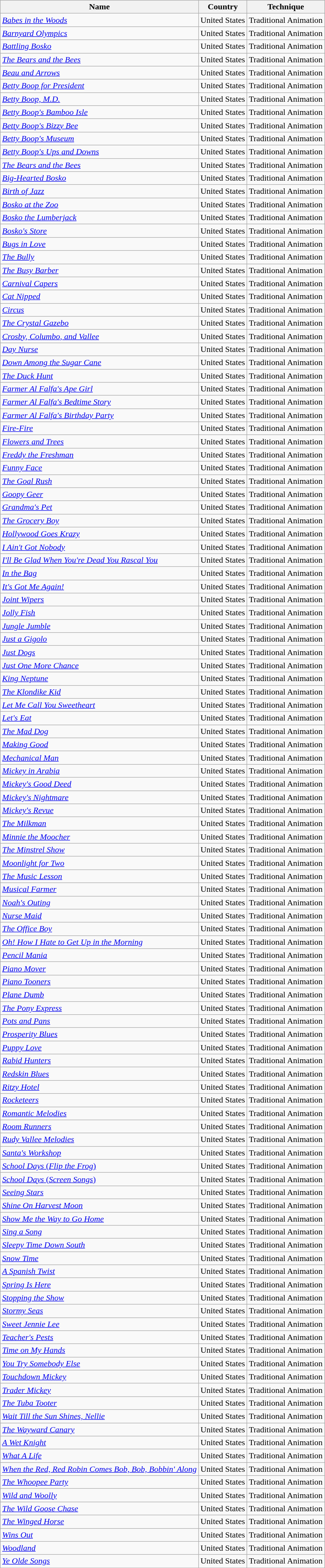<table class="wikitable sortable">
<tr>
<th>Name</th>
<th>Country</th>
<th>Technique</th>
</tr>
<tr>
<td><em><a href='#'>Babes in the Woods</a></em></td>
<td>United States</td>
<td>Traditional Animation</td>
</tr>
<tr>
<td><em><a href='#'>Barnyard Olympics</a></em></td>
<td>United States</td>
<td>Traditional Animation</td>
</tr>
<tr>
<td><em><a href='#'>Battling Bosko</a></em></td>
<td>United States</td>
<td>Traditional Animation</td>
</tr>
<tr>
<td><em><a href='#'>The Bears and the Bees</a></em></td>
<td>United States</td>
<td>Traditional Animation</td>
</tr>
<tr>
<td><em><a href='#'>Beau and Arrows</a></em></td>
<td>United States</td>
<td>Traditional Animation</td>
</tr>
<tr>
<td><em><a href='#'>Betty Boop for President</a></em></td>
<td>United States</td>
<td>Traditional Animation</td>
</tr>
<tr>
<td><em><a href='#'>Betty Boop, M.D.</a></em></td>
<td>United States</td>
<td>Traditional Animation</td>
</tr>
<tr>
<td><em><a href='#'>Betty Boop's Bamboo Isle</a></em></td>
<td>United States</td>
<td>Traditional Animation</td>
</tr>
<tr>
<td><em><a href='#'>Betty Boop's Bizzy Bee</a></em></td>
<td>United States</td>
<td>Traditional Animation</td>
</tr>
<tr>
<td><em><a href='#'>Betty Boop's Museum</a></em></td>
<td>United States</td>
<td>Traditional Animation</td>
</tr>
<tr>
<td><em><a href='#'>Betty Boop's Ups and Downs</a></em></td>
<td>United States</td>
<td>Traditional Animation</td>
</tr>
<tr>
<td><em><a href='#'>The Bears and the Bees</a></em></td>
<td>United States</td>
<td>Traditional Animation</td>
</tr>
<tr>
<td><em><a href='#'>Big-Hearted Bosko</a></em></td>
<td>United States</td>
<td>Traditional Animation</td>
</tr>
<tr>
<td><em><a href='#'>Birth of Jazz</a></em></td>
<td>United States</td>
<td>Traditional Animation</td>
</tr>
<tr>
<td><em><a href='#'>Bosko at the Zoo</a></em></td>
<td>United States</td>
<td>Traditional Animation</td>
</tr>
<tr>
<td><em><a href='#'>Bosko the Lumberjack</a></em></td>
<td>United States</td>
<td>Traditional Animation</td>
</tr>
<tr>
<td><em><a href='#'>Bosko's Store</a></em></td>
<td>United States</td>
<td>Traditional Animation</td>
</tr>
<tr>
<td><em><a href='#'>Bugs in Love</a></em></td>
<td>United States</td>
<td>Traditional Animation</td>
</tr>
<tr>
<td><em><a href='#'>The Bully</a></em></td>
<td>United States</td>
<td>Traditional Animation</td>
</tr>
<tr>
<td><em><a href='#'>The Busy Barber</a></em></td>
<td>United States</td>
<td>Traditional Animation</td>
</tr>
<tr>
<td><em><a href='#'>Carnival Capers</a></em></td>
<td>United States</td>
<td>Traditional Animation</td>
</tr>
<tr>
<td><em><a href='#'>Cat Nipped</a></em></td>
<td>United States</td>
<td>Traditional Animation</td>
</tr>
<tr>
<td><em><a href='#'>Circus</a></em></td>
<td>United States</td>
<td>Traditional Animation</td>
</tr>
<tr>
<td><em><a href='#'>The Crystal Gazebo</a></em></td>
<td>United States</td>
<td>Traditional Animation</td>
</tr>
<tr>
<td><em><a href='#'>Crosby, Columbo, and Vallee</a></em></td>
<td>United States</td>
<td>Traditional Animation</td>
</tr>
<tr>
<td><em><a href='#'>Day Nurse</a></em></td>
<td>United States</td>
<td>Traditional Animation</td>
</tr>
<tr>
<td><em><a href='#'>Down Among the Sugar Cane</a></em></td>
<td>United States</td>
<td>Traditional Animation</td>
</tr>
<tr>
<td><em><a href='#'>The Duck Hunt</a></em></td>
<td>United States</td>
<td>Traditional Animation</td>
</tr>
<tr>
<td><em><a href='#'>Farmer Al Falfa's Ape Girl</a></em></td>
<td>United States</td>
<td>Traditional Animation</td>
</tr>
<tr>
<td><em><a href='#'>Farmer Al Falfa's Bedtime Story</a></em></td>
<td>United States</td>
<td>Traditional Animation</td>
</tr>
<tr>
<td><em><a href='#'>Farmer Al Falfa's Birthday Party</a></em></td>
<td>United States</td>
<td>Traditional Animation</td>
</tr>
<tr>
<td><em><a href='#'>Fire-Fire</a></em></td>
<td>United States</td>
<td>Traditional Animation</td>
</tr>
<tr>
<td><em><a href='#'>Flowers and Trees</a></em></td>
<td>United States</td>
<td>Traditional Animation</td>
</tr>
<tr>
<td><em><a href='#'>Freddy the Freshman</a></em></td>
<td>United States</td>
<td>Traditional Animation</td>
</tr>
<tr>
<td><em><a href='#'>Funny Face</a></em></td>
<td>United States</td>
<td>Traditional Animation</td>
</tr>
<tr>
<td><em><a href='#'>The Goal Rush</a></em></td>
<td>United States</td>
<td>Traditional Animation</td>
</tr>
<tr>
<td><em><a href='#'>Goopy Geer</a></em></td>
<td>United States</td>
<td>Traditional Animation</td>
</tr>
<tr>
<td><em><a href='#'>Grandma's Pet</a></em></td>
<td>United States</td>
<td>Traditional Animation</td>
</tr>
<tr>
<td><em><a href='#'>The Grocery Boy</a></em></td>
<td>United States</td>
<td>Traditional Animation</td>
</tr>
<tr>
<td><em><a href='#'>Hollywood Goes Krazy</a></em></td>
<td>United States</td>
<td>Traditional Animation</td>
</tr>
<tr>
<td><em><a href='#'>I Ain't Got Nobody</a></em></td>
<td>United States</td>
<td>Traditional Animation</td>
</tr>
<tr>
<td><em><a href='#'>I'll Be Glad When You're Dead You Rascal You</a></em></td>
<td>United States</td>
<td>Traditional Animation</td>
</tr>
<tr>
<td><em><a href='#'>In the Bag</a></em></td>
<td>United States</td>
<td>Traditional Animation</td>
</tr>
<tr>
<td><em><a href='#'>It's Got Me Again!</a></em></td>
<td>United States</td>
<td>Traditional Animation</td>
</tr>
<tr>
<td><em><a href='#'>Joint Wipers</a></em></td>
<td>United States</td>
<td>Traditional Animation</td>
</tr>
<tr>
<td><em><a href='#'>Jolly Fish</a></em></td>
<td>United States</td>
<td>Traditional Animation</td>
</tr>
<tr>
<td><em><a href='#'>Jungle Jumble</a></em></td>
<td>United States</td>
<td>Traditional Animation</td>
</tr>
<tr>
<td><em><a href='#'>Just a Gigolo</a></em></td>
<td>United States</td>
<td>Traditional Animation</td>
</tr>
<tr>
<td><em><a href='#'>Just Dogs</a></em></td>
<td>United States</td>
<td>Traditional Animation</td>
</tr>
<tr>
<td><em><a href='#'>Just One More Chance</a></em></td>
<td>United States</td>
<td>Traditional Animation</td>
</tr>
<tr>
<td><em><a href='#'>King Neptune</a></em></td>
<td>United States</td>
<td>Traditional Animation</td>
</tr>
<tr>
<td><em><a href='#'>The Klondike Kid</a></em></td>
<td>United States</td>
<td>Traditional Animation</td>
</tr>
<tr>
<td><em><a href='#'>Let Me Call You Sweetheart</a></em></td>
<td>United States</td>
<td>Traditional Animation</td>
</tr>
<tr>
<td><em><a href='#'>Let's Eat</a></em></td>
<td>United States</td>
<td>Traditional Animation</td>
</tr>
<tr>
<td><em><a href='#'>The Mad Dog</a></em></td>
<td>United States</td>
<td>Traditional Animation</td>
</tr>
<tr>
<td><em><a href='#'>Making Good</a></em></td>
<td>United States</td>
<td>Traditional Animation</td>
</tr>
<tr>
<td><em><a href='#'>Mechanical Man</a></em></td>
<td>United States</td>
<td>Traditional Animation</td>
</tr>
<tr>
<td><em><a href='#'>Mickey in Arabia</a></em></td>
<td>United States</td>
<td>Traditional Animation</td>
</tr>
<tr>
<td><em><a href='#'>Mickey's Good Deed</a></em></td>
<td>United States</td>
<td>Traditional Animation</td>
</tr>
<tr>
<td><em><a href='#'>Mickey's Nightmare</a></em></td>
<td>United States</td>
<td>Traditional Animation</td>
</tr>
<tr>
<td><em><a href='#'>Mickey's Revue</a></em></td>
<td>United States</td>
<td>Traditional Animation</td>
</tr>
<tr>
<td><em><a href='#'>The Milkman</a></em></td>
<td>United States</td>
<td>Traditional Animation</td>
</tr>
<tr>
<td><em><a href='#'>Minnie the Moocher</a></em></td>
<td>United States</td>
<td>Traditional Animation</td>
</tr>
<tr>
<td><em><a href='#'>The Minstrel Show</a></em></td>
<td>United States</td>
<td>Traditional Animation</td>
</tr>
<tr>
<td><em><a href='#'>Moonlight for Two</a></em></td>
<td>United States</td>
<td>Traditional Animation</td>
</tr>
<tr>
<td><em><a href='#'>The Music Lesson</a></em></td>
<td>United States</td>
<td>Traditional Animation</td>
</tr>
<tr>
<td><em><a href='#'>Musical Farmer</a></em></td>
<td>United States</td>
<td>Traditional Animation</td>
</tr>
<tr>
<td><em><a href='#'>Noah's Outing</a></em></td>
<td>United States</td>
<td>Traditional Animation</td>
</tr>
<tr>
<td><em><a href='#'>Nurse Maid</a></em></td>
<td>United States</td>
<td>Traditional Animation</td>
</tr>
<tr>
<td><em><a href='#'>The Office Boy</a></em></td>
<td>United States</td>
<td>Traditional Animation</td>
</tr>
<tr>
<td><em><a href='#'>Oh! How I Hate to Get Up in the Morning</a></em></td>
<td>United States</td>
<td>Traditional Animation</td>
</tr>
<tr>
<td><em><a href='#'>Pencil Mania</a></em></td>
<td>United States</td>
<td>Traditional Animation</td>
</tr>
<tr>
<td><em><a href='#'>Piano Mover</a></em></td>
<td>United States</td>
<td>Traditional Animation</td>
</tr>
<tr>
<td><em><a href='#'>Piano Tooners</a></em></td>
<td>United States</td>
<td>Traditional Animation</td>
</tr>
<tr>
<td><em><a href='#'>Plane Dumb</a></em></td>
<td>United States</td>
<td>Traditional Animation</td>
</tr>
<tr>
<td><em><a href='#'>The Pony Express</a></em></td>
<td>United States</td>
<td>Traditional Animation</td>
</tr>
<tr>
<td><em><a href='#'>Pots and Pans</a></em></td>
<td>United States</td>
<td>Traditional Animation</td>
</tr>
<tr>
<td><em><a href='#'>Prosperity Blues</a></em></td>
<td>United States</td>
<td>Traditional Animation</td>
</tr>
<tr>
<td><em><a href='#'>Puppy Love</a></em></td>
<td>United States</td>
<td>Traditional Animation</td>
</tr>
<tr>
<td><em><a href='#'>Rabid Hunters</a></em></td>
<td>United States</td>
<td>Traditional Animation</td>
</tr>
<tr>
<td><em><a href='#'>Redskin Blues</a></em></td>
<td>United States</td>
<td>Traditional Animation</td>
</tr>
<tr>
<td><em><a href='#'>Ritzy Hotel</a></em></td>
<td>United States</td>
<td>Traditional Animation</td>
</tr>
<tr>
<td><em><a href='#'>Rocketeers</a></em></td>
<td>United States</td>
<td>Traditional Animation</td>
</tr>
<tr>
<td><em><a href='#'>Romantic Melodies</a></em></td>
<td>United States</td>
<td>Traditional Animation</td>
</tr>
<tr>
<td><em><a href='#'>Room Runners</a></em></td>
<td>United States</td>
<td>Traditional Animation</td>
</tr>
<tr>
<td><em><a href='#'>Rudy Vallee Melodies</a></em></td>
<td>United States</td>
<td>Traditional Animation</td>
</tr>
<tr>
<td><em><a href='#'>Santa's Workshop</a></em></td>
<td>United States</td>
<td>Traditional Animation</td>
</tr>
<tr>
<td><a href='#'><em>School Days</em> (<em>Flip the Frog</em>)</a></td>
<td>United States</td>
<td>Traditional Animation</td>
</tr>
<tr>
<td><a href='#'><em>School Days</em> (<em>Screen Songs</em>)</a></td>
<td>United States</td>
<td>Traditional Animation</td>
</tr>
<tr>
<td><em><a href='#'>Seeing Stars</a></em></td>
<td>United States</td>
<td>Traditional Animation</td>
</tr>
<tr>
<td><em><a href='#'>Shine On Harvest Moon</a></em></td>
<td>United States</td>
<td>Traditional Animation</td>
</tr>
<tr>
<td><em><a href='#'>Show Me the Way to Go Home</a></em></td>
<td>United States</td>
<td>Traditional Animation</td>
</tr>
<tr>
<td><em><a href='#'>Sing a Song</a></em></td>
<td>United States</td>
<td>Traditional Animation</td>
</tr>
<tr>
<td><em><a href='#'>Sleepy Time Down South</a></em></td>
<td>United States</td>
<td>Traditional Animation</td>
</tr>
<tr>
<td><em><a href='#'>Snow Time</a></em></td>
<td>United States</td>
<td>Traditional Animation</td>
</tr>
<tr>
<td><em><a href='#'>A Spanish Twist</a></em></td>
<td>United States</td>
<td>Traditional Animation</td>
</tr>
<tr>
<td><em><a href='#'>Spring Is Here</a></em></td>
<td>United States</td>
<td>Traditional Animation</td>
</tr>
<tr>
<td><em><a href='#'>Stopping the Show</a></em></td>
<td>United States</td>
<td>Traditional Animation</td>
</tr>
<tr>
<td><em><a href='#'>Stormy Seas</a></em></td>
<td>United States</td>
<td>Traditional Animation</td>
</tr>
<tr>
<td><em><a href='#'>Sweet Jennie Lee</a></em></td>
<td>United States</td>
<td>Traditional Animation</td>
</tr>
<tr>
<td><em><a href='#'>Teacher's Pests</a></em></td>
<td>United States</td>
<td>Traditional Animation</td>
</tr>
<tr>
<td><em><a href='#'>Time on My Hands</a></em></td>
<td>United States</td>
<td>Traditional Animation</td>
</tr>
<tr>
<td><em><a href='#'>You Try Somebody Else</a></em></td>
<td>United States</td>
<td>Traditional Animation</td>
</tr>
<tr>
<td><em><a href='#'>Touchdown Mickey</a></em></td>
<td>United States</td>
<td>Traditional Animation</td>
</tr>
<tr>
<td><em><a href='#'>Trader Mickey</a></em></td>
<td>United States</td>
<td>Traditional Animation</td>
</tr>
<tr>
<td><em><a href='#'>The Tuba Tooter</a></em></td>
<td>United States</td>
<td>Traditional Animation</td>
</tr>
<tr>
<td><em><a href='#'>Wait Till the Sun Shines, Nellie</a></em></td>
<td>United States</td>
<td>Traditional Animation</td>
</tr>
<tr>
<td><em><a href='#'>The Wayward Canary</a></em></td>
<td>United States</td>
<td>Traditional Animation</td>
</tr>
<tr>
<td><em><a href='#'>A Wet Knight</a></em></td>
<td>United States</td>
<td>Traditional Animation</td>
</tr>
<tr>
<td><em><a href='#'>What A Life</a></em></td>
<td>United States</td>
<td>Traditional Animation</td>
</tr>
<tr>
<td><em><a href='#'>When the Red, Red Robin Comes Bob, Bob, Bobbin' Along</a></em></td>
<td>United States</td>
<td>Traditional Animation</td>
</tr>
<tr>
<td><em><a href='#'>The Whoopee Party</a></em></td>
<td>United States</td>
<td>Traditional Animation</td>
</tr>
<tr>
<td><em><a href='#'>Wild and Woolly</a></em></td>
<td>United States</td>
<td>Traditional Animation</td>
</tr>
<tr>
<td><em><a href='#'>The Wild Goose Chase</a></em></td>
<td>United States</td>
<td>Traditional Animation</td>
</tr>
<tr>
<td><em><a href='#'>The Winged Horse</a></em></td>
<td>United States</td>
<td>Traditional Animation</td>
</tr>
<tr>
<td><em><a href='#'>Wins Out</a></em></td>
<td>United States</td>
<td>Traditional Animation</td>
</tr>
<tr>
<td><em><a href='#'>Woodland</a></em></td>
<td>United States</td>
<td>Traditional Animation</td>
</tr>
<tr>
<td><em><a href='#'>Ye Olde Songs</a></em></td>
<td>United States</td>
<td>Traditional Animation</td>
</tr>
</table>
